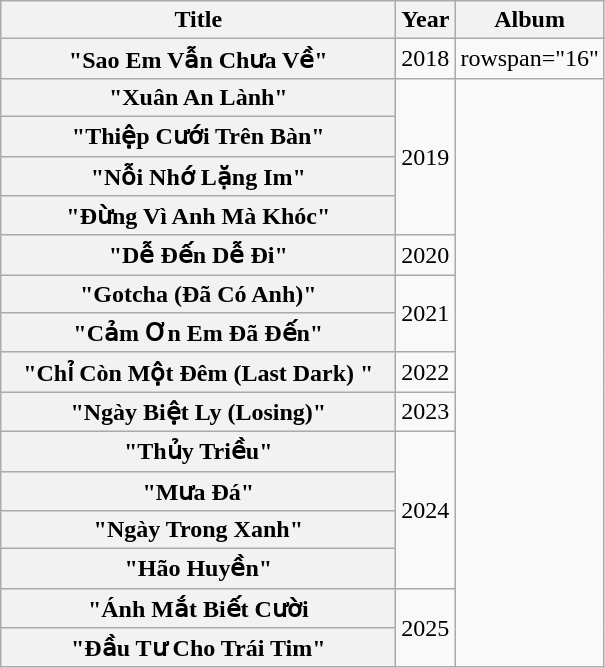<table class="wikitable plainrowheaders" style="text-align:center;">
<tr>
<th scope="col" style="width:16em;">Title</th>
<th scope="col">Year</th>
<th scope="col">Album</th>
</tr>
<tr>
<th scope="row">"Sao Em Vẫn Chưa Về" </th>
<td>2018</td>
<td>rowspan="16" </td>
</tr>
<tr>
<th scope="row">"Xuân An Lành"</th>
<td rowspan="4">2019</td>
</tr>
<tr>
<th scope="row">"Thiệp Cưới Trên Bàn"</th>
</tr>
<tr>
<th scope="row">"Nỗi Nhớ Lặng Im"</th>
</tr>
<tr>
<th scope="row">"Đừng Vì Anh Mà Khóc"</th>
</tr>
<tr>
<th scope="row">"Dễ Đến Dễ Đi"</th>
<td>2020</td>
</tr>
<tr>
<th scope="row">"Gotcha (Đã Có Anh)"</th>
<td rowspan="2">2021</td>
</tr>
<tr>
<th scope="row">"Cảm Ơn Em Đã Đến"</th>
</tr>
<tr>
<th scope="row">"Chỉ Còn Một Đêm (Last Dark) "</th>
<td>2022</td>
</tr>
<tr>
<th scope="row">"Ngày Biệt Ly (Losing)"</th>
<td>2023</td>
</tr>
<tr>
<th scope="row">"Thủy Triều"</th>
<td rowspan="4">2024</td>
</tr>
<tr>
<th scope="row">"Mưa Đá"</th>
</tr>
<tr>
<th scope="row">"Ngày Trong Xanh"</th>
</tr>
<tr>
<th scope="row">"Hão Huyền"</th>
</tr>
<tr>
<th scope="row">"Ánh Mắt Biết Cười </th>
<td rowspan="2">2025</td>
</tr>
<tr>
<th scope="row">"Đầu Tư Cho Trái Tim"</th>
</tr>
</table>
